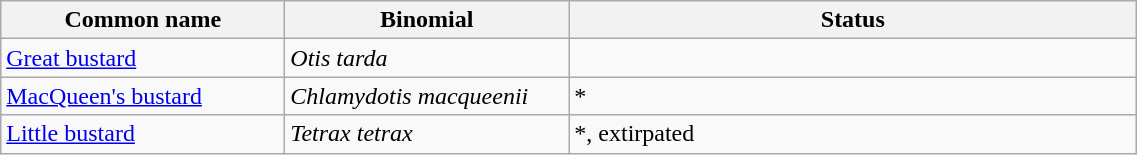<table width=60% class="wikitable">
<tr>
<th width=15%>Common name</th>
<th width=15%>Binomial</th>
<th width=30%>Status</th>
</tr>
<tr>
<td><a href='#'>Great bustard</a></td>
<td><em>Otis tarda</em></td>
<td></td>
</tr>
<tr>
<td><a href='#'>MacQueen's bustard</a></td>
<td><em>Chlamydotis macqueenii</em></td>
<td>*</td>
</tr>
<tr>
<td><a href='#'>Little bustard</a></td>
<td><em>Tetrax tetrax</em></td>
<td>*, extirpated</td>
</tr>
</table>
